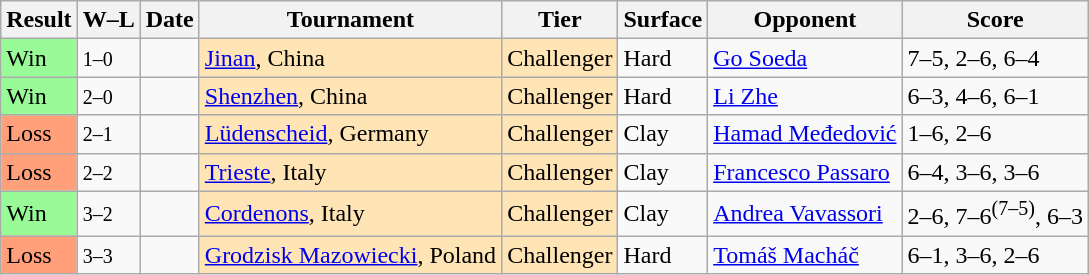<table class="sortable wikitable">
<tr>
<th>Result</th>
<th class="unsortable">W–L</th>
<th>Date</th>
<th>Tournament</th>
<th>Tier</th>
<th>Surface</th>
<th>Opponent</th>
<th class="unsortable">Score</th>
</tr>
<tr>
<td bgcolor=98fb98>Win</td>
<td><small>1–0</small></td>
<td><a href='#'></a></td>
<td style="background:moccasin;"><a href='#'>Jinan</a>, China</td>
<td style="background:moccasin;">Challenger</td>
<td>Hard</td>
<td> <a href='#'>Go Soeda</a></td>
<td>7–5, 2–6, 6–4</td>
</tr>
<tr>
<td bgcolor=98fb98>Win</td>
<td><small>2–0</small></td>
<td><a href='#'></a></td>
<td style="background:moccasin;"><a href='#'>Shenzhen</a>, China</td>
<td style="background:moccasin;">Challenger</td>
<td>Hard</td>
<td> <a href='#'>Li Zhe</a></td>
<td>6–3, 4–6, 6–1</td>
</tr>
<tr>
<td bgcolor=FFA07A>Loss</td>
<td><small>2–1</small></td>
<td><a href='#'></a></td>
<td style="background:moccasin;"><a href='#'>Lüdenscheid</a>, Germany</td>
<td style="background:moccasin;">Challenger</td>
<td>Clay</td>
<td> <a href='#'>Hamad Međedović</a></td>
<td>1–6, 2–6</td>
</tr>
<tr>
<td bgcolor=FFA07A>Loss</td>
<td><small>2–2</small></td>
<td><a href='#'></a></td>
<td style="background:moccasin;"><a href='#'>Trieste</a>, Italy</td>
<td style="background:moccasin;">Challenger</td>
<td>Clay</td>
<td> <a href='#'>Francesco Passaro</a></td>
<td>6–4, 3–6, 3–6</td>
</tr>
<tr>
<td bgcolor=98fb98>Win</td>
<td><small>3–2</small></td>
<td><a href='#'></a></td>
<td style="background:moccasin;"><a href='#'>Cordenons</a>, Italy</td>
<td style="background:moccasin;">Challenger</td>
<td>Clay</td>
<td> <a href='#'>Andrea Vavassori</a></td>
<td>2–6, 7–6<sup>(7–5)</sup>, 6–3</td>
</tr>
<tr>
<td bgcolor=FFA07A>Loss</td>
<td><small>3–3</small></td>
<td><a href='#'></a></td>
<td style="background:moccasin;"><a href='#'>Grodzisk Mazowiecki</a>, Poland</td>
<td style="background:moccasin;">Challenger</td>
<td>Hard</td>
<td> <a href='#'>Tomáš Macháč</a></td>
<td>6–1, 3–6, 2–6</td>
</tr>
</table>
